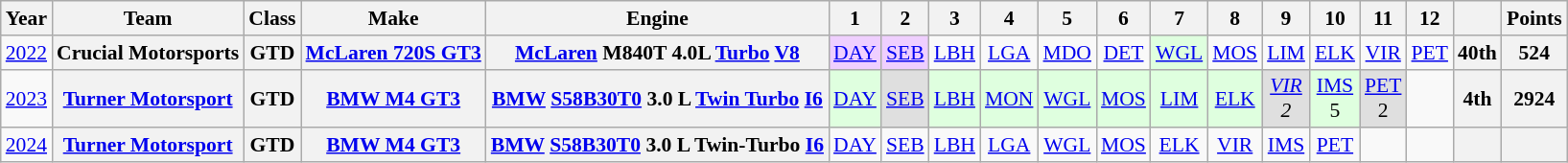<table class="wikitable" style="text-align:center; font-size:90%">
<tr>
<th>Year</th>
<th>Team</th>
<th>Class</th>
<th>Make</th>
<th>Engine</th>
<th>1</th>
<th>2</th>
<th>3</th>
<th>4</th>
<th>5</th>
<th>6</th>
<th>7</th>
<th>8</th>
<th>9</th>
<th>10</th>
<th>11</th>
<th>12</th>
<th></th>
<th>Points</th>
</tr>
<tr>
<td><a href='#'>2022</a></td>
<th>Crucial Motorsports</th>
<th>GTD</th>
<th><a href='#'>McLaren 720S GT3</a></th>
<th><a href='#'>McLaren</a> M840T 4.0L <a href='#'>Turbo</a> <a href='#'>V8</a></th>
<td style="background:#EFCFFF;"><a href='#'>DAY</a><br></td>
<td style="background:#EFCFFF;"><a href='#'>SEB</a><br></td>
<td><a href='#'>LBH</a></td>
<td><a href='#'>LGA</a></td>
<td><a href='#'>MDO</a></td>
<td><a href='#'>DET</a><br></td>
<td style="background:#DFFFDF;"><a href='#'>WGL</a><br></td>
<td style="background:"><a href='#'>MOS</a><br></td>
<td style="background:"><a href='#'>LIM</a><br></td>
<td style="background:"><a href='#'>ELK</a><br></td>
<td style="background:"><a href='#'>VIR</a><br></td>
<td style="background:"><a href='#'>PET</a><br></td>
<th>40th</th>
<th>524</th>
</tr>
<tr>
<td><a href='#'>2023</a></td>
<th><a href='#'>Turner Motorsport</a></th>
<th>GTD</th>
<th><a href='#'>BMW M4 GT3</a></th>
<th><a href='#'>BMW</a> <a href='#'>S58B30T0</a> 3.0 L <a href='#'>Twin Turbo</a> <a href='#'>I6</a></th>
<td style="background:#DFFFDF;"><a href='#'>DAY</a><br></td>
<td style="background:#DFDFDF;"><a href='#'>SEB</a><br></td>
<td style="background:#DFFFDF;"><a href='#'>LBH</a><br></td>
<td style="background:#DFFFDF;"><a href='#'>MON</a><br></td>
<td style="background:#DFFFDF;"><a href='#'>WGL</a><br></td>
<td style="background:#DFFFDF;"><a href='#'>MOS</a><br></td>
<td style="background:#DFFFDF;"><a href='#'>LIM</a><br></td>
<td style="background:#DFFFDF;"><a href='#'>ELK</a><br></td>
<td style="background:#DFDFDF;"><em><a href='#'>VIR</a><br>2</em></td>
<td style="background:#DFFFDF;"><a href='#'>IMS</a><br>5</td>
<td style="background:#DFDFDF;"><a href='#'>PET</a><br>2</td>
<td></td>
<th>4th</th>
<th>2924</th>
</tr>
<tr>
<td><a href='#'>2024</a></td>
<th><a href='#'>Turner Motorsport</a></th>
<th>GTD</th>
<th><a href='#'>BMW M4 GT3</a></th>
<th><a href='#'>BMW</a> <a href='#'>S58B30T0</a> 3.0 L Twin-Turbo <a href='#'>I6</a></th>
<td><a href='#'>DAY</a></td>
<td><a href='#'>SEB</a></td>
<td><a href='#'>LBH</a></td>
<td><a href='#'>LGA</a></td>
<td><a href='#'>WGL</a></td>
<td><a href='#'>MOS</a></td>
<td><a href='#'>ELK</a></td>
<td><a href='#'>VIR</a></td>
<td><a href='#'>IMS</a></td>
<td><a href='#'>PET</a></td>
<td></td>
<td></td>
<th></th>
<th></th>
</tr>
</table>
